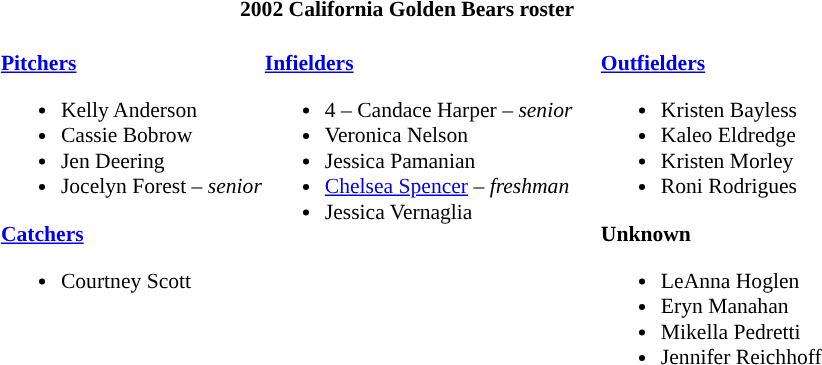<table class="toccolours" style="border-collapse:collapse; font-size:90%;">
<tr>
<th colspan=9>2002 California Golden Bears roster</th>
</tr>
<tr>
<td width="03"> </td>
<td valign="top"><br><strong><a href='#'>Pitchers</a></strong><ul><li>Kelly Anderson</li><li>Cassie Bobrow</li><li>Jen Deering</li><li>Jocelyn Forest – <em>senior</em></li></ul><strong><a href='#'>Catchers</a></strong><ul><li>Courtney Scott</li></ul></td>
<td valign="top"><br><strong><a href='#'>Infielders</a></strong><ul><li>4 – Candace Harper – <em>senior</em></li><li>Veronica Nelson</li><li>Jessica Pamanian</li><li><a href='#'>Chelsea Spencer</a> – <em>freshman</em></li><li>Jessica Vernaglia</li></ul></td>
<td width="15"> </td>
<td valign="top"><br><strong><a href='#'>Outfielders</a></strong><ul><li>Kristen Bayless</li><li>Kaleo Eldredge</li><li>Kristen Morley</li><li>Roni Rodrigues</li></ul><strong>Unknown</strong><ul><li>LeAnna Hoglen</li><li>Eryn Manahan</li><li>Mikella Pedretti</li><li>Jennifer Reichhoff</li></ul></td>
</tr>
</table>
